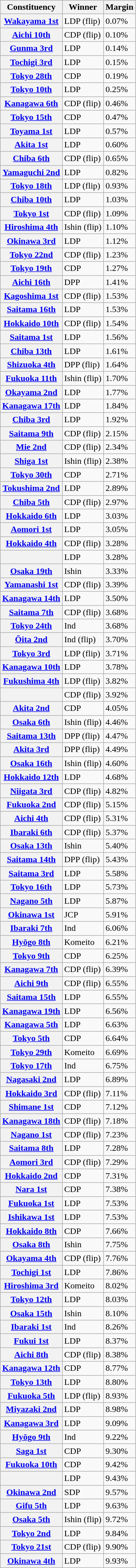<table class="wikitable sortable">
<tr>
<th>Constituency</th>
<th>Winner</th>
<th>Margin</th>
</tr>
<tr>
<th><a href='#'>Wakayama 1st</a></th>
<td>LDP (flip)</td>
<td>0.07%</td>
</tr>
<tr>
<th><a href='#'>Aichi 10th</a></th>
<td>CDP (flip)</td>
<td>0.10%</td>
</tr>
<tr>
<th><a href='#'>Gunma 3rd</a></th>
<td>LDP</td>
<td>0.14%</td>
</tr>
<tr>
<th><a href='#'>Tochigi 3rd</a></th>
<td>LDP</td>
<td>0.15%</td>
</tr>
<tr>
<th><a href='#'>Tokyo 28th</a></th>
<td>CDP</td>
<td>0.19%</td>
</tr>
<tr>
<th><a href='#'>Tokyo 10th</a></th>
<td>LDP</td>
<td>0.25%</td>
</tr>
<tr>
<th><a href='#'>Kanagawa 6th</a></th>
<td>CDP (flip)</td>
<td>0.46%</td>
</tr>
<tr>
<th><a href='#'>Tokyo 15th</a></th>
<td>CDP</td>
<td>0.47%</td>
</tr>
<tr>
<th><a href='#'>Toyama 1st</a></th>
<td>LDP</td>
<td>0.57%</td>
</tr>
<tr>
<th><a href='#'>Akita 1st</a></th>
<td>LDP</td>
<td>0.60%</td>
</tr>
<tr>
<th><a href='#'>Chiba 6th</a></th>
<td>CDP (flip)</td>
<td>0.65%</td>
</tr>
<tr>
<th><a href='#'>Yamaguchi 2nd</a></th>
<td>LDP</td>
<td>0.82%</td>
</tr>
<tr>
<th><a href='#'>Tokyo 18th</a></th>
<td>LDP (flip)</td>
<td>0.93%</td>
</tr>
<tr>
<th><a href='#'>Chiba 10th</a></th>
<td>LDP</td>
<td>1.03%</td>
</tr>
<tr>
<th><a href='#'>Tokyo 1st</a></th>
<td>CDP (flip)</td>
<td>1.09%</td>
</tr>
<tr>
<th><a href='#'>Hiroshima 4th</a></th>
<td>Ishin (flip)</td>
<td>1.10%</td>
</tr>
<tr>
<th><a href='#'>Okinawa 3rd</a></th>
<td>LDP</td>
<td>1.12%</td>
</tr>
<tr>
<th><a href='#'>Tokyo 22nd</a></th>
<td>CDP (flip)</td>
<td>1.23%</td>
</tr>
<tr>
<th><a href='#'>Tokyo 19th</a></th>
<td>CDP</td>
<td>1.27%</td>
</tr>
<tr>
<th><a href='#'>Aichi 16th</a></th>
<td>DPP</td>
<td>1.41%</td>
</tr>
<tr>
<th><a href='#'>Kagoshima 1st</a></th>
<td>CDP (flip)</td>
<td>1.53%</td>
</tr>
<tr>
<th><a href='#'>Saitama 16th</a></th>
<td>LDP</td>
<td>1.53%</td>
</tr>
<tr>
<th><a href='#'>Hokkaido 10th</a></th>
<td>CDP (flip)</td>
<td>1.54%</td>
</tr>
<tr>
<th><a href='#'>Saitama 1st</a></th>
<td>LDP</td>
<td>1.56%</td>
</tr>
<tr>
<th><a href='#'>Chiba 13th</a></th>
<td>LDP</td>
<td>1.61%</td>
</tr>
<tr>
<th><a href='#'>Shizuoka 4th</a></th>
<td>DPP (flip)</td>
<td>1.64%</td>
</tr>
<tr>
<th><a href='#'>Fukuoka 11th</a></th>
<td>Ishin (flip)</td>
<td>1.70%</td>
</tr>
<tr>
<th><a href='#'>Okayama 2nd</a></th>
<td>LDP</td>
<td>1.77%</td>
</tr>
<tr>
<th><a href='#'>Kanagawa 17th</a></th>
<td>LDP</td>
<td>1.84%</td>
</tr>
<tr>
<th><a href='#'>Chiba 3rd</a></th>
<td>LDP</td>
<td>1.92%</td>
</tr>
<tr>
<th><a href='#'>Saitama 9th</a></th>
<td>CDP (flip)</td>
<td>2.15%</td>
</tr>
<tr>
<th><a href='#'>Mie 2nd</a></th>
<td>CDP (flip)</td>
<td>2.34%</td>
</tr>
<tr>
<th><a href='#'>Shiga 1st</a></th>
<td>Ishin (flip)</td>
<td>2.38%</td>
</tr>
<tr>
<th><a href='#'>Tokyo 30th</a></th>
<td>CDP</td>
<td>2.71%</td>
</tr>
<tr>
<th><a href='#'>Tokushima 2nd</a></th>
<td>LDP</td>
<td>2.89%</td>
</tr>
<tr>
<th><a href='#'>Chiba 5th</a></th>
<td>CDP (flip)</td>
<td>2.97%</td>
</tr>
<tr>
<th><a href='#'>Hokkaido 6th</a></th>
<td>LDP</td>
<td>3.03%</td>
</tr>
<tr>
<th><a href='#'>Aomori 1st</a></th>
<td>LDP</td>
<td>3.05%</td>
</tr>
<tr>
<th><a href='#'>Hokkaido 4th</a></th>
<td>CDP (flip)</td>
<td>3.28%</td>
</tr>
<tr>
<th></th>
<td>LDP</td>
<td>3.28%</td>
</tr>
<tr>
<th><a href='#'>Osaka 19th</a></th>
<td>Ishin</td>
<td>3.33%</td>
</tr>
<tr>
<th><a href='#'>Yamanashi 1st</a></th>
<td>CDP (flip)</td>
<td>3.39%</td>
</tr>
<tr>
<th><a href='#'>Kanagawa 14th</a></th>
<td>LDP</td>
<td>3.50%</td>
</tr>
<tr>
<th><a href='#'>Saitama 7th</a></th>
<td>CDP (flip)</td>
<td>3.68%</td>
</tr>
<tr>
<th><a href='#'>Tokyo 24th</a></th>
<td>Ind</td>
<td>3.68%</td>
</tr>
<tr>
<th><a href='#'>Ōita 2nd</a></th>
<td>Ind (flip)</td>
<td>3.70%</td>
</tr>
<tr>
<th><a href='#'>Tokyo 3rd</a></th>
<td>LDP (flip)</td>
<td>3.71%</td>
</tr>
<tr>
<th><a href='#'>Kanagawa 10th</a></th>
<td>LDP</td>
<td>3.78%</td>
</tr>
<tr>
<th><a href='#'>Fukushima 4th</a></th>
<td>LDP (flip)</td>
<td>3.82%</td>
</tr>
<tr>
<th></th>
<td>CDP (flip)</td>
<td>3.92%</td>
</tr>
<tr>
<th><a href='#'>Akita 2nd</a></th>
<td>CDP</td>
<td>4.05%</td>
</tr>
<tr>
<th><a href='#'>Osaka 6th</a></th>
<td>Ishin (flip)</td>
<td>4.46%</td>
</tr>
<tr>
<th><a href='#'>Saitama 13th</a></th>
<td>DPP (flip)</td>
<td>4.47%</td>
</tr>
<tr>
<th><a href='#'>Akita 3rd</a></th>
<td>DPP (flip)</td>
<td>4.49%</td>
</tr>
<tr>
<th><a href='#'>Osaka 16th</a></th>
<td>Ishin (flip)</td>
<td>4.60%</td>
</tr>
<tr>
<th><a href='#'>Hokkaido 12th</a></th>
<td>LDP</td>
<td>4.68%</td>
</tr>
<tr>
<th><a href='#'>Niigata 3rd</a></th>
<td>CDP (flip)</td>
<td>4.82%</td>
</tr>
<tr>
<th><a href='#'>Fukuoka 2nd</a></th>
<td>CDP (flip)</td>
<td>5.15%</td>
</tr>
<tr>
<th><a href='#'>Aichi 4th</a></th>
<td>CDP (flip)</td>
<td>5.31%</td>
</tr>
<tr>
<th><a href='#'>Ibaraki 6th</a></th>
<td>CDP (flip)</td>
<td>5.37%</td>
</tr>
<tr>
<th><a href='#'>Osaka 13th</a></th>
<td>Ishin</td>
<td>5.40%</td>
</tr>
<tr>
<th><a href='#'>Saitama 14th</a></th>
<td>DPP (flip)</td>
<td>5.43%</td>
</tr>
<tr>
<th><a href='#'>Saitama 3rd</a></th>
<td>LDP</td>
<td>5.58%</td>
</tr>
<tr>
<th><a href='#'>Tokyo 16th</a></th>
<td>LDP</td>
<td>5.73%</td>
</tr>
<tr>
<th><a href='#'>Nagano 5th</a></th>
<td>LDP</td>
<td>5.87%</td>
</tr>
<tr>
<th><a href='#'>Okinawa 1st</a></th>
<td>JCP</td>
<td>5.91%</td>
</tr>
<tr>
<th><a href='#'>Ibaraki 7th</a></th>
<td>Ind</td>
<td>6.06%</td>
</tr>
<tr>
<th><a href='#'>Hyōgo 8th</a></th>
<td>Komeito</td>
<td>6.21%</td>
</tr>
<tr>
<th><a href='#'>Tokyo 9th</a></th>
<td>CDP</td>
<td>6.25%</td>
</tr>
<tr>
<th><a href='#'>Kanagawa 7th</a></th>
<td>CDP (flip)</td>
<td>6.39%</td>
</tr>
<tr>
<th><a href='#'>Aichi 9th</a></th>
<td>CDP (flip)</td>
<td>6.55%</td>
</tr>
<tr>
<th><a href='#'>Saitama 15th</a></th>
<td>LDP</td>
<td>6.55%</td>
</tr>
<tr>
<th><a href='#'>Kanagawa 19th</a></th>
<td>LDP</td>
<td>6.56%</td>
</tr>
<tr>
<th><a href='#'>Kanagawa 5th</a></th>
<td>LDP</td>
<td>6.63%</td>
</tr>
<tr>
<th><a href='#'>Tokyo 5th</a></th>
<td>CDP</td>
<td>6.64%</td>
</tr>
<tr>
<th><a href='#'>Tokyo 29th</a></th>
<td>Komeito</td>
<td>6.69%</td>
</tr>
<tr>
<th><a href='#'>Tokyo 17th</a></th>
<td>Ind</td>
<td>6.75%</td>
</tr>
<tr>
<th><a href='#'>Nagasaki 2nd</a></th>
<td>LDP</td>
<td>6.89%</td>
</tr>
<tr>
<th><a href='#'>Hokkaido 3rd</a></th>
<td>CDP (flip)</td>
<td>7.11%</td>
</tr>
<tr>
<th><a href='#'>Shimane 1st</a></th>
<td>CDP</td>
<td>7.12%</td>
</tr>
<tr>
<th><a href='#'>Kanagawa 18th</a></th>
<td>CDP (flip)</td>
<td>7.18%</td>
</tr>
<tr>
<th><a href='#'>Nagano 1st</a></th>
<td>CDP (flip)</td>
<td>7.23%</td>
</tr>
<tr>
<th><a href='#'>Saitama 8th</a></th>
<td>LDP</td>
<td>7.28%</td>
</tr>
<tr>
<th><a href='#'>Aomori 3rd</a></th>
<td>CDP (flip)</td>
<td>7.29%</td>
</tr>
<tr>
<th><a href='#'>Hokkaido 2nd</a></th>
<td>CDP</td>
<td>7.31%</td>
</tr>
<tr>
<th><a href='#'>Nara 1st</a></th>
<td>CDP</td>
<td>7.38%</td>
</tr>
<tr>
<th><a href='#'>Fukuoka 1st</a></th>
<td>LDP</td>
<td>7.53%</td>
</tr>
<tr>
<th><a href='#'>Ishikawa 1st</a></th>
<td>LDP</td>
<td>7.53%</td>
</tr>
<tr>
<th><a href='#'>Hokkaido 8th</a></th>
<td>CDP</td>
<td>7.66%</td>
</tr>
<tr>
<th><a href='#'>Osaka 8th</a></th>
<td>Ishin</td>
<td>7.75%</td>
</tr>
<tr>
<th><a href='#'>Okayama 4th</a></th>
<td>CDP (flip)</td>
<td>7.76%</td>
</tr>
<tr>
<th><a href='#'>Tochigi 1st</a></th>
<td>LDP</td>
<td>7.86%</td>
</tr>
<tr>
<th><a href='#'>Hiroshima 3rd</a></th>
<td>Komeito</td>
<td>8.02%</td>
</tr>
<tr>
<th><a href='#'>Tokyo 12th</a></th>
<td>LDP</td>
<td>8.03%</td>
</tr>
<tr>
<th><a href='#'>Osaka 15th</a></th>
<td>Ishin</td>
<td>8.10%</td>
</tr>
<tr>
<th><a href='#'>Ibaraki 1st</a></th>
<td>Ind</td>
<td>8.26%</td>
</tr>
<tr>
<th><a href='#'>Fukui 1st</a></th>
<td>LDP</td>
<td>8.37%</td>
</tr>
<tr>
<th><a href='#'>Aichi 8th</a></th>
<td>CDP (flip)</td>
<td>8.38%</td>
</tr>
<tr>
<th><a href='#'>Kanagawa 12th</a></th>
<td>CDP</td>
<td>8.77%</td>
</tr>
<tr>
<th><a href='#'>Tokyo 13th</a></th>
<td>LDP</td>
<td>8.80%</td>
</tr>
<tr>
<th><a href='#'>Fukuoka 5th</a></th>
<td>LDP (flip)</td>
<td>8.93%</td>
</tr>
<tr>
<th><a href='#'>Miyazaki 2nd</a></th>
<td>LDP</td>
<td>8.98%</td>
</tr>
<tr>
<th><a href='#'>Kanagawa 3rd</a></th>
<td>LDP</td>
<td>9.09%</td>
</tr>
<tr>
<th><a href='#'>Hyōgo 9th</a></th>
<td>Ind</td>
<td>9.22%</td>
</tr>
<tr>
<th><a href='#'>Saga 1st</a></th>
<td>CDP</td>
<td>9.30%</td>
</tr>
<tr>
<th><a href='#'>Fukuoka 10th</a></th>
<td>CDP</td>
<td>9.42%</td>
</tr>
<tr>
<th></th>
<td>LDP</td>
<td>9.43%</td>
</tr>
<tr>
<th><a href='#'>Okinawa 2nd</a></th>
<td>SDP</td>
<td>9.57%</td>
</tr>
<tr>
<th><a href='#'>Gifu 5th</a></th>
<td>LDP</td>
<td>9.63%</td>
</tr>
<tr>
<th><a href='#'>Osaka 5th</a></th>
<td>Ishin (flip)</td>
<td>9.72%</td>
</tr>
<tr>
<th><a href='#'>Tokyo 2nd</a></th>
<td>LDP</td>
<td>9.84%</td>
</tr>
<tr>
<th><a href='#'>Tokyo 21st</a></th>
<td>CDP (flip)</td>
<td>9.90%</td>
</tr>
<tr>
<th><a href='#'>Okinawa 4th</a></th>
<td>LDP</td>
<td>9.93%</td>
</tr>
</table>
